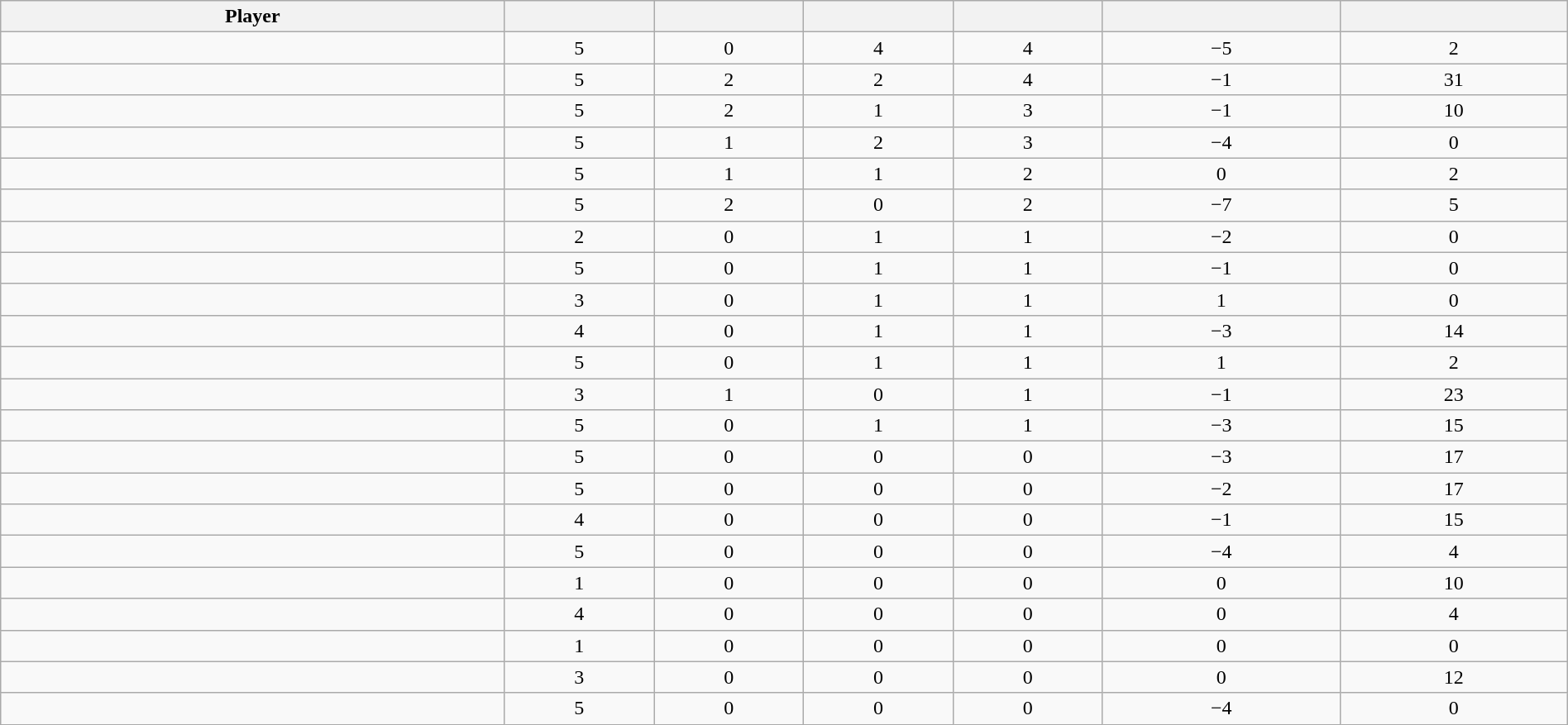<table class="wikitable sortable" style="width:100%; text-align:center;">
<tr>
<th>Player</th>
<th></th>
<th></th>
<th></th>
<th></th>
<th data-sort-type="number"></th>
<th></th>
</tr>
<tr>
<td></td>
<td>5</td>
<td>0</td>
<td>4</td>
<td>4</td>
<td>−5</td>
<td>2</td>
</tr>
<tr>
<td></td>
<td>5</td>
<td>2</td>
<td>2</td>
<td>4</td>
<td>−1</td>
<td>31</td>
</tr>
<tr>
<td></td>
<td>5</td>
<td>2</td>
<td>1</td>
<td>3</td>
<td>−1</td>
<td>10</td>
</tr>
<tr>
<td></td>
<td>5</td>
<td>1</td>
<td>2</td>
<td>3</td>
<td>−4</td>
<td>0</td>
</tr>
<tr>
<td></td>
<td>5</td>
<td>1</td>
<td>1</td>
<td>2</td>
<td>0</td>
<td>2</td>
</tr>
<tr>
<td></td>
<td>5</td>
<td>2</td>
<td>0</td>
<td>2</td>
<td>−7</td>
<td>5</td>
</tr>
<tr>
<td></td>
<td>2</td>
<td>0</td>
<td>1</td>
<td>1</td>
<td>−2</td>
<td>0</td>
</tr>
<tr>
<td></td>
<td>5</td>
<td>0</td>
<td>1</td>
<td>1</td>
<td>−1</td>
<td>0</td>
</tr>
<tr>
<td></td>
<td>3</td>
<td>0</td>
<td>1</td>
<td>1</td>
<td>1</td>
<td>0</td>
</tr>
<tr>
<td></td>
<td>4</td>
<td>0</td>
<td>1</td>
<td>1</td>
<td>−3</td>
<td>14</td>
</tr>
<tr>
<td></td>
<td>5</td>
<td>0</td>
<td>1</td>
<td>1</td>
<td>1</td>
<td>2</td>
</tr>
<tr>
<td></td>
<td>3</td>
<td>1</td>
<td>0</td>
<td>1</td>
<td>−1</td>
<td>23</td>
</tr>
<tr>
<td></td>
<td>5</td>
<td>0</td>
<td>1</td>
<td>1</td>
<td>−3</td>
<td>15</td>
</tr>
<tr>
<td></td>
<td>5</td>
<td>0</td>
<td>0</td>
<td>0</td>
<td>−3</td>
<td>17</td>
</tr>
<tr>
<td></td>
<td>5</td>
<td>0</td>
<td>0</td>
<td>0</td>
<td>−2</td>
<td>17</td>
</tr>
<tr>
<td></td>
<td>4</td>
<td>0</td>
<td>0</td>
<td>0</td>
<td>−1</td>
<td>15</td>
</tr>
<tr>
<td></td>
<td>5</td>
<td>0</td>
<td>0</td>
<td>0</td>
<td>−4</td>
<td>4</td>
</tr>
<tr>
<td></td>
<td>1</td>
<td>0</td>
<td>0</td>
<td>0</td>
<td>0</td>
<td>10</td>
</tr>
<tr>
<td></td>
<td>4</td>
<td>0</td>
<td>0</td>
<td>0</td>
<td>0</td>
<td>4</td>
</tr>
<tr>
<td></td>
<td>1</td>
<td>0</td>
<td>0</td>
<td>0</td>
<td>0</td>
<td>0</td>
</tr>
<tr>
<td></td>
<td>3</td>
<td>0</td>
<td>0</td>
<td>0</td>
<td>0</td>
<td>12</td>
</tr>
<tr>
<td></td>
<td>5</td>
<td>0</td>
<td>0</td>
<td>0</td>
<td>−4</td>
<td>0</td>
</tr>
</table>
